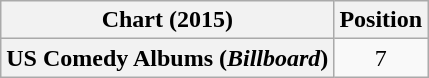<table class="wikitable sortable plainrowheaders" style="text-align:center">
<tr>
<th scope="col">Chart (2015)</th>
<th scope="col">Position</th>
</tr>
<tr>
<th scope="row">US Comedy Albums (<em>Billboard</em>)</th>
<td>7</td>
</tr>
</table>
